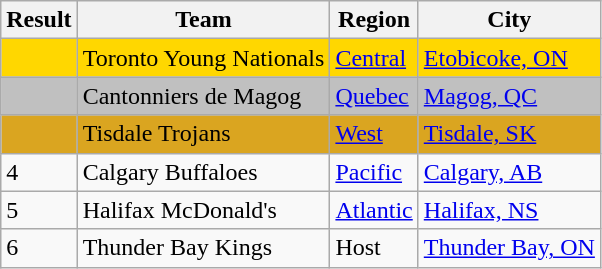<table class="wikitable">
<tr>
<th>Result</th>
<th>Team</th>
<th>Region</th>
<th>City</th>
</tr>
<tr bgcolor="gold">
<td></td>
<td>Toronto Young Nationals</td>
<td><a href='#'>Central</a></td>
<td><a href='#'>Etobicoke, ON</a></td>
</tr>
<tr bgcolor="silver">
<td></td>
<td>Cantonniers de Magog</td>
<td><a href='#'>Quebec</a></td>
<td><a href='#'>Magog, QC</a></td>
</tr>
<tr bgcolor="goldenrod">
<td></td>
<td>Tisdale Trojans</td>
<td><a href='#'>West</a></td>
<td><a href='#'>Tisdale, SK</a></td>
</tr>
<tr>
<td>4</td>
<td>Calgary Buffaloes</td>
<td><a href='#'>Pacific</a></td>
<td><a href='#'>Calgary, AB</a></td>
</tr>
<tr>
<td>5</td>
<td>Halifax McDonald's</td>
<td><a href='#'>Atlantic</a></td>
<td><a href='#'>Halifax, NS</a></td>
</tr>
<tr>
<td>6</td>
<td>Thunder Bay Kings</td>
<td>Host</td>
<td><a href='#'>Thunder Bay, ON</a></td>
</tr>
</table>
